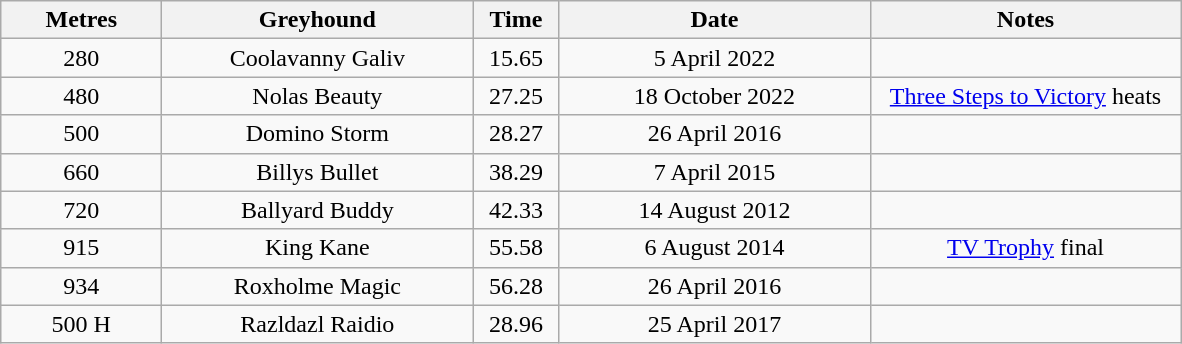<table class="wikitable" style="font-size: 100%">
<tr>
<th width=100>Metres</th>
<th width=200>Greyhound</th>
<th width=50>Time</th>
<th width=200>Date</th>
<th width=200>Notes</th>
</tr>
<tr align=center>
<td>280</td>
<td>Coolavanny Galiv</td>
<td>15.65</td>
<td>5 April 2022</td>
<td></td>
</tr>
<tr align=center>
<td>480</td>
<td>Nolas Beauty</td>
<td>27.25</td>
<td>18 October 2022</td>
<td><a href='#'>Three Steps to Victory</a> heats</td>
</tr>
<tr align=center>
<td>500</td>
<td>Domino Storm</td>
<td>28.27</td>
<td>26 April 2016</td>
<td></td>
</tr>
<tr align=center>
<td>660</td>
<td>Billys Bullet</td>
<td>38.29</td>
<td>7 April 2015</td>
<td></td>
</tr>
<tr align=center>
<td>720</td>
<td>Ballyard Buddy</td>
<td>42.33</td>
<td>14 August 2012</td>
<td></td>
</tr>
<tr align=center>
<td>915</td>
<td>King Kane</td>
<td>55.58</td>
<td>6 August 2014</td>
<td><a href='#'>TV Trophy</a> final</td>
</tr>
<tr align=center>
<td>934</td>
<td>Roxholme Magic</td>
<td>56.28</td>
<td>26 April 2016</td>
<td></td>
</tr>
<tr align=center>
<td>500 H</td>
<td>Razldazl Raidio</td>
<td>28.96</td>
<td>25 April 2017</td>
<td></td>
</tr>
</table>
